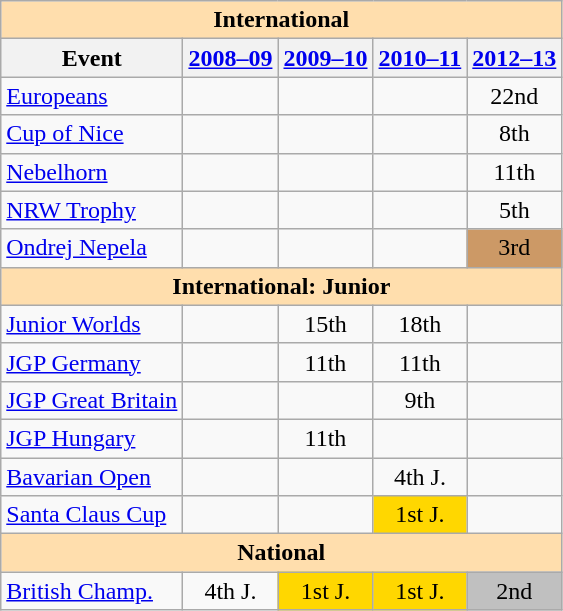<table class="wikitable" style="text-align:center">
<tr>
<th colspan="5" style="background-color: #ffdead; " align="center"><strong>International</strong></th>
</tr>
<tr>
<th>Event</th>
<th><a href='#'>2008–09</a></th>
<th><a href='#'>2009–10</a></th>
<th><a href='#'>2010–11</a></th>
<th><a href='#'>2012–13</a></th>
</tr>
<tr>
<td align="left"><a href='#'>Europeans</a></td>
<td></td>
<td></td>
<td></td>
<td>22nd</td>
</tr>
<tr>
<td align="left"><a href='#'>Cup of Nice</a></td>
<td></td>
<td></td>
<td></td>
<td>8th</td>
</tr>
<tr>
<td align="left"><a href='#'>Nebelhorn</a></td>
<td></td>
<td></td>
<td></td>
<td>11th</td>
</tr>
<tr>
<td align="left"><a href='#'>NRW Trophy</a></td>
<td></td>
<td></td>
<td></td>
<td>5th</td>
</tr>
<tr>
<td align="left"><a href='#'>Ondrej Nepela</a></td>
<td></td>
<td></td>
<td></td>
<td bgcolor="cc9966">3rd</td>
</tr>
<tr>
<th colspan="5" style="background-color: #ffdead; " align="center"><strong>International: Junior</strong></th>
</tr>
<tr>
<td align="left"><a href='#'>Junior Worlds</a></td>
<td></td>
<td>15th</td>
<td>18th</td>
<td></td>
</tr>
<tr>
<td align="left"><a href='#'>JGP Germany</a></td>
<td></td>
<td>11th</td>
<td>11th</td>
<td></td>
</tr>
<tr>
<td align="left"><a href='#'>JGP Great Britain</a></td>
<td></td>
<td></td>
<td>9th</td>
<td></td>
</tr>
<tr>
<td align="left"><a href='#'>JGP Hungary</a></td>
<td></td>
<td>11th</td>
<td></td>
<td></td>
</tr>
<tr>
<td align="left"><a href='#'>Bavarian Open</a></td>
<td></td>
<td></td>
<td>4th J.</td>
<td></td>
</tr>
<tr>
<td align="left"><a href='#'>Santa Claus Cup</a></td>
<td></td>
<td></td>
<td bgcolor="gold">1st J.</td>
<td></td>
</tr>
<tr>
<th colspan="5" style="background-color: #ffdead; " align="center"><strong>National</strong></th>
</tr>
<tr>
<td align="left"><a href='#'>British Champ.</a></td>
<td>4th J.</td>
<td bgcolor="gold">1st J.</td>
<td bgcolor="gold">1st J.</td>
<td bgcolor="silver">2nd</td>
</tr>
</table>
